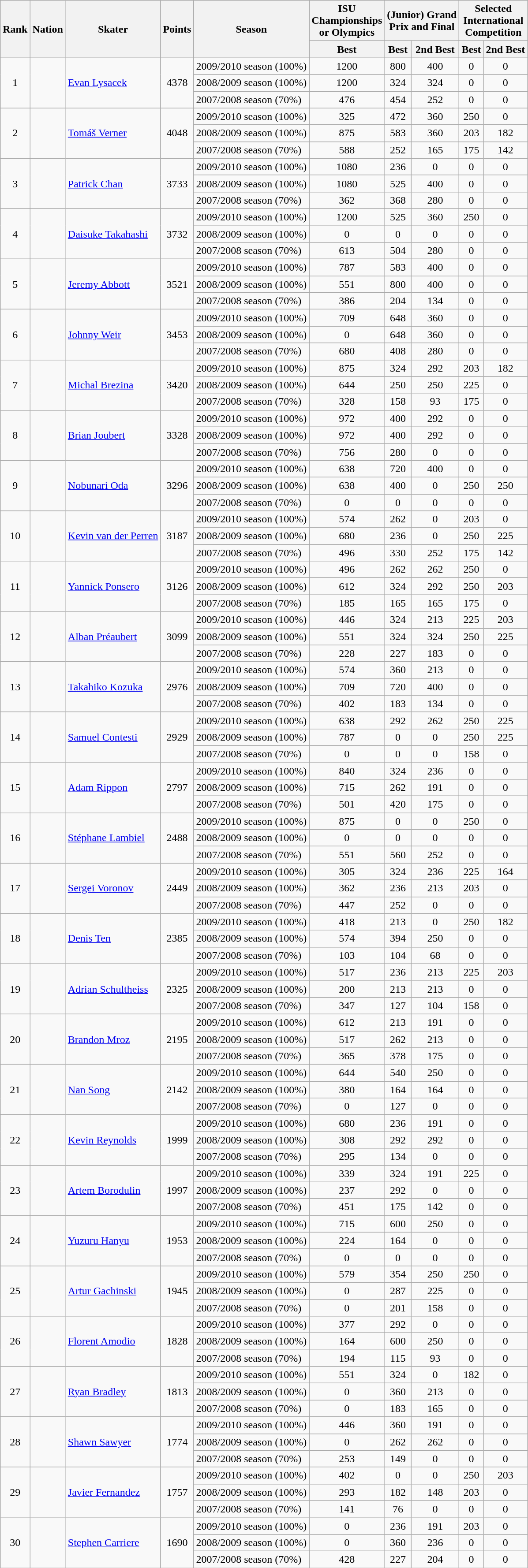<table class="wikitable sortable" style="text-align: center;">
<tr>
<th rowspan="2">Rank</th>
<th rowspan="2">Nation</th>
<th rowspan="2">Skater</th>
<th rowspan="2">Points</th>
<th rowspan="2">Season</th>
<th>ISU <br> Championships <br> or Olympics</th>
<th colspan="2">(Junior) Grand <br> Prix and Final</th>
<th colspan="2">Selected <br> International <br> Competition</th>
</tr>
<tr>
<th>Best</th>
<th>Best</th>
<th>2nd Best</th>
<th>Best</th>
<th>2nd Best</th>
</tr>
<tr>
<td rowspan="3">1</td>
<td rowspan="3" style="text-align: left;"></td>
<td rowspan="3" style="text-align: left;"><a href='#'>Evan Lysacek</a></td>
<td rowspan="3">4378</td>
<td style="text-align: left;">2009/2010 season (100%)</td>
<td>1200</td>
<td>800</td>
<td>400</td>
<td>0</td>
<td>0</td>
</tr>
<tr>
<td style="text-align: left;">2008/2009 season (100%)</td>
<td>1200</td>
<td>324</td>
<td>324</td>
<td>0</td>
<td>0</td>
</tr>
<tr>
<td style="text-align: left;">2007/2008 season (70%)</td>
<td>476</td>
<td>454</td>
<td>252</td>
<td>0</td>
<td>0</td>
</tr>
<tr>
<td rowspan="3">2</td>
<td rowspan="3" style="text-align: left;"></td>
<td rowspan="3" style="text-align: left;"><a href='#'>Tomáš Verner</a></td>
<td rowspan="3">4048</td>
<td style="text-align: left;">2009/2010 season (100%)</td>
<td>325</td>
<td>472</td>
<td>360</td>
<td>250</td>
<td>0</td>
</tr>
<tr>
<td style="text-align: left;">2008/2009 season (100%)</td>
<td>875</td>
<td>583</td>
<td>360</td>
<td>203</td>
<td>182</td>
</tr>
<tr>
<td style="text-align: left;">2007/2008 season (70%)</td>
<td>588</td>
<td>252</td>
<td>165</td>
<td>175</td>
<td>142</td>
</tr>
<tr>
<td rowspan="3">3</td>
<td rowspan="3" style="text-align: left;"></td>
<td rowspan="3" style="text-align: left;"><a href='#'>Patrick Chan</a></td>
<td rowspan="3">3733</td>
<td style="text-align: left;">2009/2010 season (100%)</td>
<td>1080</td>
<td>236</td>
<td>0</td>
<td>0</td>
<td>0</td>
</tr>
<tr>
<td style="text-align: left;">2008/2009 season (100%)</td>
<td>1080</td>
<td>525</td>
<td>400</td>
<td>0</td>
<td>0</td>
</tr>
<tr>
<td style="text-align: left;">2007/2008 season (70%)</td>
<td>362</td>
<td>368</td>
<td>280</td>
<td>0</td>
<td>0</td>
</tr>
<tr>
<td rowspan="3">4</td>
<td rowspan="3" style="text-align: left;"></td>
<td rowspan="3" style="text-align: left;"><a href='#'>Daisuke Takahashi</a></td>
<td rowspan="3">3732</td>
<td style="text-align: left;">2009/2010 season (100%)</td>
<td>1200</td>
<td>525</td>
<td>360</td>
<td>250</td>
<td>0</td>
</tr>
<tr>
<td style="text-align: left;">2008/2009 season (100%)</td>
<td>0</td>
<td>0</td>
<td>0</td>
<td>0</td>
<td>0</td>
</tr>
<tr>
<td style="text-align: left;">2007/2008 season (70%)</td>
<td>613</td>
<td>504</td>
<td>280</td>
<td>0</td>
<td>0</td>
</tr>
<tr>
<td rowspan="3">5</td>
<td rowspan="3" style="text-align: left;"></td>
<td rowspan="3" style="text-align: left;"><a href='#'>Jeremy Abbott</a></td>
<td rowspan="3">3521</td>
<td style="text-align: left;">2009/2010 season (100%)</td>
<td>787</td>
<td>583</td>
<td>400</td>
<td>0</td>
<td>0</td>
</tr>
<tr>
<td style="text-align: left;">2008/2009 season (100%)</td>
<td>551</td>
<td>800</td>
<td>400</td>
<td>0</td>
<td>0</td>
</tr>
<tr>
<td style="text-align: left;">2007/2008 season (70%)</td>
<td>386</td>
<td>204</td>
<td>134</td>
<td>0</td>
<td>0</td>
</tr>
<tr>
<td rowspan="3">6</td>
<td rowspan="3" style="text-align: left;"></td>
<td rowspan="3" style="text-align: left;"><a href='#'>Johnny Weir</a></td>
<td rowspan="3">3453</td>
<td style="text-align: left;">2009/2010 season (100%)</td>
<td>709</td>
<td>648</td>
<td>360</td>
<td>0</td>
<td>0</td>
</tr>
<tr>
<td style="text-align: left;">2008/2009 season (100%)</td>
<td>0</td>
<td>648</td>
<td>360</td>
<td>0</td>
<td>0</td>
</tr>
<tr>
<td style="text-align: left;">2007/2008 season (70%)</td>
<td>680</td>
<td>408</td>
<td>280</td>
<td>0</td>
<td>0</td>
</tr>
<tr>
<td rowspan="3">7</td>
<td rowspan="3" style="text-align: left;"></td>
<td rowspan="3" style="text-align: left;"><a href='#'>Michal Brezina</a></td>
<td rowspan="3">3420</td>
<td style="text-align: left;">2009/2010 season (100%)</td>
<td>875</td>
<td>324</td>
<td>292</td>
<td>203</td>
<td>182</td>
</tr>
<tr>
<td style="text-align: left;">2008/2009 season (100%)</td>
<td>644</td>
<td>250</td>
<td>250</td>
<td>225</td>
<td>0</td>
</tr>
<tr>
<td style="text-align: left;">2007/2008 season (70%)</td>
<td>328</td>
<td>158</td>
<td>93</td>
<td>175</td>
<td>0</td>
</tr>
<tr>
<td rowspan="3">8</td>
<td rowspan="3" style="text-align: left;"></td>
<td rowspan="3" style="text-align: left;"><a href='#'>Brian Joubert</a></td>
<td rowspan="3">3328</td>
<td style="text-align: left;">2009/2010 season (100%)</td>
<td>972</td>
<td>400</td>
<td>292</td>
<td>0</td>
<td>0</td>
</tr>
<tr>
<td style="text-align: left;">2008/2009 season (100%)</td>
<td>972</td>
<td>400</td>
<td>292</td>
<td>0</td>
<td>0</td>
</tr>
<tr>
<td style="text-align: left;">2007/2008 season (70%)</td>
<td>756</td>
<td>280</td>
<td>0</td>
<td>0</td>
<td>0</td>
</tr>
<tr>
<td rowspan="3">9</td>
<td rowspan="3" style="text-align: left;"></td>
<td rowspan="3" style="text-align: left;"><a href='#'>Nobunari Oda</a></td>
<td rowspan="3">3296</td>
<td style="text-align: left;">2009/2010 season (100%)</td>
<td>638</td>
<td>720</td>
<td>400</td>
<td>0</td>
<td>0</td>
</tr>
<tr>
<td style="text-align: left;">2008/2009 season (100%)</td>
<td>638</td>
<td>400</td>
<td>0</td>
<td>250</td>
<td>250</td>
</tr>
<tr>
<td style="text-align: left;">2007/2008 season (70%)</td>
<td>0</td>
<td>0</td>
<td>0</td>
<td>0</td>
<td>0</td>
</tr>
<tr>
<td rowspan="3">10</td>
<td rowspan="3" style="text-align: left;"></td>
<td rowspan="3" style="text-align: left;"><a href='#'>Kevin van der Perren</a></td>
<td rowspan="3">3187</td>
<td style="text-align: left;">2009/2010 season (100%)</td>
<td>574</td>
<td>262</td>
<td>0</td>
<td>203</td>
<td>0</td>
</tr>
<tr>
<td style="text-align: left;">2008/2009 season (100%)</td>
<td>680</td>
<td>236</td>
<td>0</td>
<td>250</td>
<td>225</td>
</tr>
<tr>
<td style="text-align: left;">2007/2008 season (70%)</td>
<td>496</td>
<td>330</td>
<td>252</td>
<td>175</td>
<td>142</td>
</tr>
<tr>
<td rowspan="3">11</td>
<td rowspan="3" style="text-align: left;"></td>
<td rowspan="3" style="text-align: left;"><a href='#'>Yannick Ponsero</a></td>
<td rowspan="3">3126</td>
<td style="text-align: left;">2009/2010 season (100%)</td>
<td>496</td>
<td>262</td>
<td>262</td>
<td>250</td>
<td>0</td>
</tr>
<tr>
<td style="text-align: left;">2008/2009 season (100%)</td>
<td>612</td>
<td>324</td>
<td>292</td>
<td>250</td>
<td>203</td>
</tr>
<tr>
<td style="text-align: left;">2007/2008 season (70%)</td>
<td>185</td>
<td>165</td>
<td>165</td>
<td>175</td>
<td>0</td>
</tr>
<tr>
<td rowspan="3">12</td>
<td rowspan="3" style="text-align: left;"></td>
<td rowspan="3" style="text-align: left;"><a href='#'>Alban Préaubert</a></td>
<td rowspan="3">3099</td>
<td style="text-align: left;">2009/2010 season (100%)</td>
<td>446</td>
<td>324</td>
<td>213</td>
<td>225</td>
<td>203</td>
</tr>
<tr>
<td style="text-align: left;">2008/2009 season (100%)</td>
<td>551</td>
<td>324</td>
<td>324</td>
<td>250</td>
<td>225</td>
</tr>
<tr>
<td style="text-align: left;">2007/2008 season (70%)</td>
<td>228</td>
<td>227</td>
<td>183</td>
<td>0</td>
<td>0</td>
</tr>
<tr>
<td rowspan="3">13</td>
<td rowspan="3" style="text-align: left;"></td>
<td rowspan="3" style="text-align: left;"><a href='#'>Takahiko Kozuka</a></td>
<td rowspan="3">2976</td>
<td style="text-align: left;">2009/2010 season (100%)</td>
<td>574</td>
<td>360</td>
<td>213</td>
<td>0</td>
<td>0</td>
</tr>
<tr>
<td style="text-align: left;">2008/2009 season (100%)</td>
<td>709</td>
<td>720</td>
<td>400</td>
<td>0</td>
<td>0</td>
</tr>
<tr>
<td style="text-align: left;">2007/2008 season (70%)</td>
<td>402</td>
<td>183</td>
<td>134</td>
<td>0</td>
<td>0</td>
</tr>
<tr>
<td rowspan="3">14</td>
<td rowspan="3" style="text-align: left;"></td>
<td rowspan="3" style="text-align: left;"><a href='#'>Samuel Contesti</a></td>
<td rowspan="3">2929</td>
<td style="text-align: left;">2009/2010 season (100%)</td>
<td>638</td>
<td>292</td>
<td>262</td>
<td>250</td>
<td>225</td>
</tr>
<tr>
<td style="text-align: left;">2008/2009 season (100%)</td>
<td>787</td>
<td>0</td>
<td>0</td>
<td>250</td>
<td>225</td>
</tr>
<tr>
<td style="text-align: left;">2007/2008 season (70%)</td>
<td>0</td>
<td>0</td>
<td>0</td>
<td>158</td>
<td>0</td>
</tr>
<tr>
<td rowspan="3">15</td>
<td rowspan="3" style="text-align: left;"></td>
<td rowspan="3" style="text-align: left;"><a href='#'>Adam Rippon</a></td>
<td rowspan="3">2797</td>
<td style="text-align: left;">2009/2010 season (100%)</td>
<td>840</td>
<td>324</td>
<td>236</td>
<td>0</td>
<td>0</td>
</tr>
<tr>
<td style="text-align: left;">2008/2009 season (100%)</td>
<td>715</td>
<td>262</td>
<td>191</td>
<td>0</td>
<td>0</td>
</tr>
<tr>
<td style="text-align: left;">2007/2008 season (70%)</td>
<td>501</td>
<td>420</td>
<td>175</td>
<td>0</td>
<td>0</td>
</tr>
<tr>
<td rowspan="3">16</td>
<td rowspan="3" style="text-align: left;"></td>
<td rowspan="3" style="text-align: left;"><a href='#'>Stéphane Lambiel</a></td>
<td rowspan="3">2488</td>
<td style="text-align: left;">2009/2010 season (100%)</td>
<td>875</td>
<td>0</td>
<td>0</td>
<td>250</td>
<td>0</td>
</tr>
<tr>
<td style="text-align: left;">2008/2009 season (100%)</td>
<td>0</td>
<td>0</td>
<td>0</td>
<td>0</td>
<td>0</td>
</tr>
<tr>
<td style="text-align: left;">2007/2008 season (70%)</td>
<td>551</td>
<td>560</td>
<td>252</td>
<td>0</td>
<td>0</td>
</tr>
<tr>
<td rowspan="3">17</td>
<td rowspan="3" style="text-align: left;"></td>
<td rowspan="3" style="text-align: left;"><a href='#'>Sergei Voronov</a></td>
<td rowspan="3">2449</td>
<td style="text-align: left;">2009/2010 season (100%)</td>
<td>305</td>
<td>324</td>
<td>236</td>
<td>225</td>
<td>164</td>
</tr>
<tr>
<td style="text-align: left;">2008/2009 season (100%)</td>
<td>362</td>
<td>236</td>
<td>213</td>
<td>203</td>
<td>0</td>
</tr>
<tr>
<td style="text-align: left;">2007/2008 season (70%)</td>
<td>447</td>
<td>252</td>
<td>0</td>
<td>0</td>
<td>0</td>
</tr>
<tr>
<td rowspan="3">18</td>
<td rowspan="3" style="text-align: left;"></td>
<td rowspan="3" style="text-align: left;"><a href='#'>Denis Ten</a></td>
<td rowspan="3">2385</td>
<td style="text-align: left;">2009/2010 season (100%)</td>
<td>418</td>
<td>213</td>
<td>0</td>
<td>250</td>
<td>182</td>
</tr>
<tr>
<td style="text-align: left;">2008/2009 season (100%)</td>
<td>574</td>
<td>394</td>
<td>250</td>
<td>0</td>
<td>0</td>
</tr>
<tr>
<td style="text-align: left;">2007/2008 season (70%)</td>
<td>103</td>
<td>104</td>
<td>68</td>
<td>0</td>
<td>0</td>
</tr>
<tr>
<td rowspan="3">19</td>
<td rowspan="3" style="text-align: left;"></td>
<td rowspan="3" style="text-align: left;"><a href='#'>Adrian Schultheiss</a></td>
<td rowspan="3">2325</td>
<td style="text-align: left;">2009/2010 season (100%)</td>
<td>517</td>
<td>236</td>
<td>213</td>
<td>225</td>
<td>203</td>
</tr>
<tr>
<td style="text-align: left;">2008/2009 season (100%)</td>
<td>200</td>
<td>213</td>
<td>213</td>
<td>0</td>
<td>0</td>
</tr>
<tr>
<td style="text-align: left;">2007/2008 season (70%)</td>
<td>347</td>
<td>127</td>
<td>104</td>
<td>158</td>
<td>0</td>
</tr>
<tr>
<td rowspan="3">20</td>
<td rowspan="3" style="text-align: left;"></td>
<td rowspan="3" style="text-align: left;"><a href='#'>Brandon Mroz</a></td>
<td rowspan="3">2195</td>
<td style="text-align: left;">2009/2010 season (100%)</td>
<td>612</td>
<td>213</td>
<td>191</td>
<td>0</td>
<td>0</td>
</tr>
<tr>
<td style="text-align: left;">2008/2009 season (100%)</td>
<td>517</td>
<td>262</td>
<td>213</td>
<td>0</td>
<td>0</td>
</tr>
<tr>
<td style="text-align: left;">2007/2008 season (70%)</td>
<td>365</td>
<td>378</td>
<td>175</td>
<td>0</td>
<td>0</td>
</tr>
<tr>
<td rowspan="3">21</td>
<td rowspan="3" style="text-align: left;"></td>
<td rowspan="3" style="text-align: left;"><a href='#'>Nan Song</a></td>
<td rowspan="3">2142</td>
<td style="text-align: left;">2009/2010 season (100%)</td>
<td>644</td>
<td>540</td>
<td>250</td>
<td>0</td>
<td>0</td>
</tr>
<tr>
<td style="text-align: left;">2008/2009 season (100%)</td>
<td>380</td>
<td>164</td>
<td>164</td>
<td>0</td>
<td>0</td>
</tr>
<tr>
<td style="text-align: left;">2007/2008 season (70%)</td>
<td>0</td>
<td>127</td>
<td>0</td>
<td>0</td>
<td>0</td>
</tr>
<tr>
<td rowspan="3">22</td>
<td rowspan="3" style="text-align: left;"></td>
<td rowspan="3" style="text-align: left;"><a href='#'>Kevin Reynolds</a></td>
<td rowspan="3">1999</td>
<td style="text-align: left;">2009/2010 season (100%)</td>
<td>680</td>
<td>236</td>
<td>191</td>
<td>0</td>
<td>0</td>
</tr>
<tr>
<td style="text-align: left;">2008/2009 season (100%)</td>
<td>308</td>
<td>292</td>
<td>292</td>
<td>0</td>
<td>0</td>
</tr>
<tr>
<td style="text-align: left;">2007/2008 season (70%)</td>
<td>295</td>
<td>134</td>
<td>0</td>
<td>0</td>
<td>0</td>
</tr>
<tr>
<td rowspan="3">23</td>
<td rowspan="3" style="text-align: left;"></td>
<td rowspan="3" style="text-align: left;"><a href='#'>Artem Borodulin</a></td>
<td rowspan="3">1997</td>
<td style="text-align: left;">2009/2010 season (100%)</td>
<td>339</td>
<td>324</td>
<td>191</td>
<td>225</td>
<td>0</td>
</tr>
<tr>
<td style="text-align: left;">2008/2009 season (100%)</td>
<td>237</td>
<td>292</td>
<td>0</td>
<td>0</td>
<td>0</td>
</tr>
<tr>
<td style="text-align: left;">2007/2008 season (70%)</td>
<td>451</td>
<td>175</td>
<td>142</td>
<td>0</td>
<td>0</td>
</tr>
<tr>
<td rowspan="3">24</td>
<td rowspan="3" style="text-align: left;"></td>
<td rowspan="3" style="text-align: left;"><a href='#'>Yuzuru Hanyu</a></td>
<td rowspan="3">1953</td>
<td style="text-align: left;">2009/2010 season (100%)</td>
<td>715</td>
<td>600</td>
<td>250</td>
<td>0</td>
<td>0</td>
</tr>
<tr>
<td style="text-align: left;">2008/2009 season (100%)</td>
<td>224</td>
<td>164</td>
<td>0</td>
<td>0</td>
<td>0</td>
</tr>
<tr>
<td style="text-align: left;">2007/2008 season (70%)</td>
<td>0</td>
<td>0</td>
<td>0</td>
<td>0</td>
<td>0</td>
</tr>
<tr>
<td rowspan="3">25</td>
<td rowspan="3" style="text-align: left;"></td>
<td rowspan="3" style="text-align: left;"><a href='#'>Artur Gachinski</a></td>
<td rowspan="3">1945</td>
<td style="text-align: left;">2009/2010 season (100%)</td>
<td>579</td>
<td>354</td>
<td>250</td>
<td>250</td>
<td>0</td>
</tr>
<tr>
<td style="text-align: left;">2008/2009 season (100%)</td>
<td>0</td>
<td>287</td>
<td>225</td>
<td>0</td>
<td>0</td>
</tr>
<tr>
<td style="text-align: left;">2007/2008 season (70%)</td>
<td>0</td>
<td>201</td>
<td>158</td>
<td>0</td>
<td>0</td>
</tr>
<tr>
<td rowspan="3">26</td>
<td rowspan="3" style="text-align: left;"></td>
<td rowspan="3" style="text-align: left;"><a href='#'>Florent Amodio</a></td>
<td rowspan="3">1828</td>
<td style="text-align: left;">2009/2010 season (100%)</td>
<td>377</td>
<td>292</td>
<td>0</td>
<td>0</td>
<td>0</td>
</tr>
<tr>
<td style="text-align: left;">2008/2009 season (100%)</td>
<td>164</td>
<td>600</td>
<td>250</td>
<td>0</td>
<td>0</td>
</tr>
<tr>
<td style="text-align: left;">2007/2008 season (70%)</td>
<td>194</td>
<td>115</td>
<td>93</td>
<td>0</td>
<td>0</td>
</tr>
<tr>
<td rowspan="3">27</td>
<td rowspan="3" style="text-align: left;"></td>
<td rowspan="3" style="text-align: left;"><a href='#'>Ryan Bradley</a></td>
<td rowspan="3">1813</td>
<td style="text-align: left;">2009/2010 season (100%)</td>
<td>551</td>
<td>324</td>
<td>0</td>
<td>182</td>
<td>0</td>
</tr>
<tr>
<td style="text-align: left;">2008/2009 season (100%)</td>
<td>0</td>
<td>360</td>
<td>213</td>
<td>0</td>
<td>0</td>
</tr>
<tr>
<td style="text-align: left;">2007/2008 season (70%)</td>
<td>0</td>
<td>183</td>
<td>165</td>
<td>0</td>
<td>0</td>
</tr>
<tr>
<td rowspan="3">28</td>
<td rowspan="3" style="text-align: left;"></td>
<td rowspan="3" style="text-align: left;"><a href='#'>Shawn Sawyer</a></td>
<td rowspan="3">1774</td>
<td style="text-align: left;">2009/2010 season (100%)</td>
<td>446</td>
<td>360</td>
<td>191</td>
<td>0</td>
<td>0</td>
</tr>
<tr>
<td style="text-align: left;">2008/2009 season (100%)</td>
<td>0</td>
<td>262</td>
<td>262</td>
<td>0</td>
<td>0</td>
</tr>
<tr>
<td style="text-align: left;">2007/2008 season (70%)</td>
<td>253</td>
<td>149</td>
<td>0</td>
<td>0</td>
<td>0</td>
</tr>
<tr>
<td rowspan="3">29</td>
<td rowspan="3" style="text-align: left;"></td>
<td rowspan="3" style="text-align: left;"><a href='#'>Javier Fernandez</a></td>
<td rowspan="3">1757</td>
<td style="text-align: left;">2009/2010 season (100%)</td>
<td>402</td>
<td>0</td>
<td>0</td>
<td>250</td>
<td>203</td>
</tr>
<tr>
<td style="text-align: left;">2008/2009 season (100%)</td>
<td>293</td>
<td>182</td>
<td>148</td>
<td>203</td>
<td>0</td>
</tr>
<tr>
<td style="text-align: left;">2007/2008 season (70%)</td>
<td>141</td>
<td>76</td>
<td>0</td>
<td>0</td>
<td>0</td>
</tr>
<tr>
<td rowspan="3">30</td>
<td rowspan="3" style="text-align: left;"></td>
<td rowspan="3" style="text-align: left;"><a href='#'>Stephen Carriere</a></td>
<td rowspan="3">1690</td>
<td style="text-align: left;">2009/2010 season (100%)</td>
<td>0</td>
<td>236</td>
<td>191</td>
<td>203</td>
<td>0</td>
</tr>
<tr>
<td style="text-align: left;">2008/2009 season (100%)</td>
<td>0</td>
<td>360</td>
<td>236</td>
<td>0</td>
<td>0</td>
</tr>
<tr>
<td style="text-align: left;">2007/2008 season (70%)</td>
<td>428</td>
<td>227</td>
<td>204</td>
<td>0</td>
<td>0</td>
</tr>
</table>
